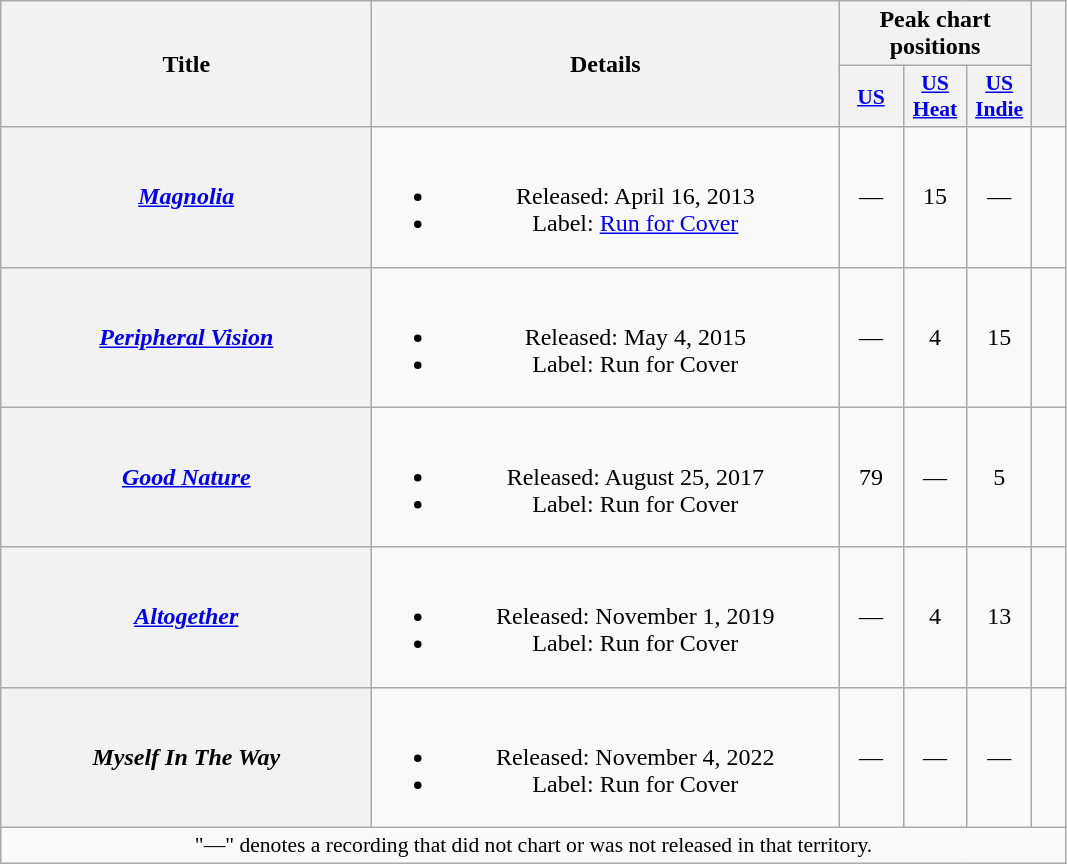<table class="wikitable plainrowheaders" style="text-align:center;">
<tr>
<th scope="col" rowspan="2" style="width:15em;">Title</th>
<th scope="col" rowspan="2" style="width:19em;">Details</th>
<th scope="col" colspan="3">Peak chart positions</th>
<th scope="col" rowspan="2" style="width:1em;"></th>
</tr>
<tr>
<th scope="col" style="width:2.5em;font-size:90%;"><a href='#'>US</a><br></th>
<th scope="col" style="width:2.5em;font-size:90%;"><a href='#'>US<br>Heat</a><br></th>
<th scope="col" style="width:2.5em;font-size:90%;"><a href='#'>US<br>Indie</a><br></th>
</tr>
<tr>
<th scope="row"><em><a href='#'>Magnolia</a></em></th>
<td><br><ul><li>Released: April 16, 2013</li><li>Label: <a href='#'>Run for Cover</a></li></ul></td>
<td>—</td>
<td>15</td>
<td>—</td>
<td></td>
</tr>
<tr>
<th scope="row"><em><a href='#'>Peripheral Vision</a></em></th>
<td><br><ul><li>Released: May 4, 2015</li><li>Label: Run for Cover</li></ul></td>
<td>—</td>
<td>4</td>
<td>15</td>
<td></td>
</tr>
<tr>
<th scope="row"><em><a href='#'>Good Nature</a></em></th>
<td><br><ul><li>Released: August 25, 2017</li><li>Label: Run for Cover</li></ul></td>
<td>79</td>
<td>—</td>
<td>5</td>
<td></td>
</tr>
<tr>
<th scope="row"><em><a href='#'>Altogether</a></em></th>
<td><br><ul><li>Released: November 1, 2019</li><li>Label: Run for Cover</li></ul></td>
<td>—</td>
<td>4</td>
<td>13</td>
<td></td>
</tr>
<tr>
<th scope="row"><em>Myself In The Way</em></th>
<td><br><ul><li>Released: November 4, 2022</li><li>Label: Run for Cover</li></ul></td>
<td>—</td>
<td>—</td>
<td>—</td>
<td></td>
</tr>
<tr>
<td colspan="6" style="font-size:90%">"—" denotes a recording that did not chart or was not released in that territory.</td>
</tr>
</table>
